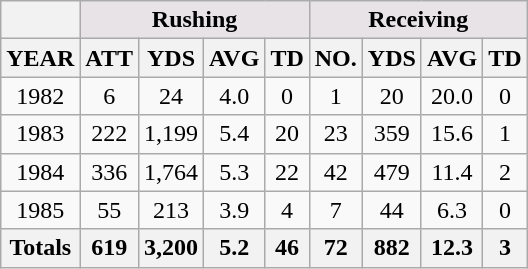<table class=wikitable style="text-align:center">
<tr>
<th></th>
<th colspan="4" style="background:#e7e3e7;">Rushing</th>
<th colspan="4" style="background:#e7e3e7;">Receiving</th>
</tr>
<tr>
<th>YEAR</th>
<th>ATT</th>
<th>YDS</th>
<th>AVG</th>
<th>TD</th>
<th>NO.</th>
<th>YDS</th>
<th>AVG</th>
<th>TD</th>
</tr>
<tr>
<td>1982</td>
<td>6</td>
<td>24</td>
<td>4.0</td>
<td>0</td>
<td>1</td>
<td>20</td>
<td>20.0</td>
<td>0</td>
</tr>
<tr>
<td>1983</td>
<td>222</td>
<td>1,199</td>
<td>5.4</td>
<td>20</td>
<td>23</td>
<td>359</td>
<td>15.6</td>
<td>1</td>
</tr>
<tr>
<td>1984</td>
<td>336</td>
<td>1,764</td>
<td>5.3</td>
<td>22</td>
<td>42</td>
<td>479</td>
<td>11.4</td>
<td>2</td>
</tr>
<tr>
<td>1985</td>
<td>55</td>
<td>213</td>
<td>3.9</td>
<td>4</td>
<td>7</td>
<td>44</td>
<td>6.3</td>
<td>0</td>
</tr>
<tr>
<th>Totals</th>
<th>619</th>
<th>3,200</th>
<th>5.2</th>
<th>46</th>
<th>72</th>
<th>882</th>
<th>12.3</th>
<th>3</th>
</tr>
</table>
